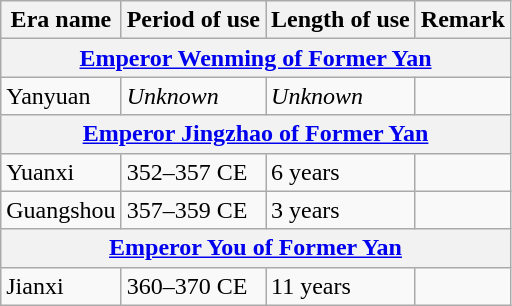<table class="wikitable">
<tr>
<th>Era name</th>
<th>Period of use</th>
<th>Length of use</th>
<th>Remark</th>
</tr>
<tr>
<th colspan="4"><a href='#'>Emperor Wenming of Former Yan</a><br></th>
</tr>
<tr>
<td>Yanyuan<br></td>
<td><em>Unknown</em></td>
<td><em>Unknown</em></td>
<td></td>
</tr>
<tr>
<th colspan="4"><a href='#'>Emperor Jingzhao of Former Yan</a><br></th>
</tr>
<tr>
<td>Yuanxi<br></td>
<td>352–357 CE</td>
<td>6 years</td>
<td></td>
</tr>
<tr>
<td>Guangshou<br></td>
<td>357–359 CE</td>
<td>3 years</td>
<td></td>
</tr>
<tr>
<th colspan="4"><a href='#'>Emperor You of Former Yan</a><br></th>
</tr>
<tr>
<td>Jianxi<br></td>
<td>360–370 CE</td>
<td>11 years</td>
<td></td>
</tr>
</table>
